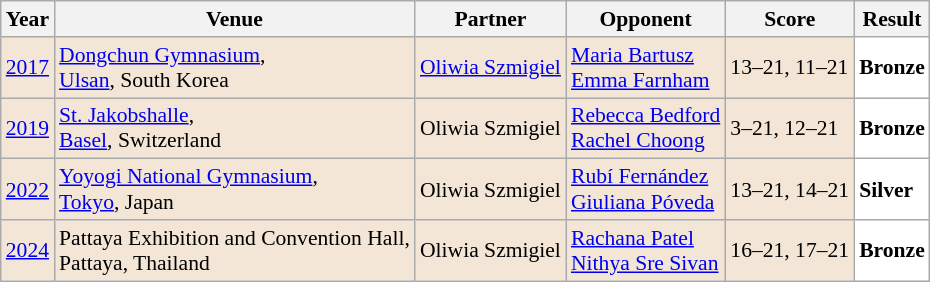<table class="sortable wikitable" style="font-size: 90%;">
<tr>
<th>Year</th>
<th>Venue</th>
<th>Partner</th>
<th>Opponent</th>
<th>Score</th>
<th>Result</th>
</tr>
<tr style="background:#F3E6D7">
<td align="center"><a href='#'>2017</a></td>
<td align="left"><a href='#'>Dongchun Gymnasium</a>,<br><a href='#'>Ulsan</a>, South Korea</td>
<td align="left"> <a href='#'>Oliwia Szmigiel</a></td>
<td align="left"> <a href='#'>Maria Bartusz</a><br> <a href='#'>Emma Farnham</a></td>
<td align="left">13–21, 11–21</td>
<td style="text-align:left; background:white"> <strong>Bronze</strong></td>
</tr>
<tr style="background:#F3E6D7">
<td align="center"><a href='#'>2019</a></td>
<td align="left"><a href='#'>St. Jakobshalle</a>,<br><a href='#'>Basel</a>, Switzerland</td>
<td align="left"> Oliwia Szmigiel</td>
<td align="left"> <a href='#'>Rebecca Bedford</a><br>  <a href='#'>Rachel Choong</a></td>
<td align="left">3–21, 12–21</td>
<td style="text-align:left; background:white"> <strong>Bronze</strong></td>
</tr>
<tr style="background:#F3E6D7">
<td align="center"><a href='#'>2022</a></td>
<td align="left"><a href='#'>Yoyogi National Gymnasium</a>,<br><a href='#'>Tokyo</a>, Japan</td>
<td align="left"> Oliwia Szmigiel</td>
<td align="left"> <a href='#'>Rubí Fernández</a><br> <a href='#'>Giuliana Póveda</a></td>
<td align="left">13–21, 14–21</td>
<td style="text-align:left; background:white"> <strong>Silver</strong></td>
</tr>
<tr style="background:#F3E6D7">
<td align="center"><a href='#'>2024</a></td>
<td align="left">Pattaya Exhibition and Convention Hall,<br>Pattaya, Thailand</td>
<td align="left"> Oliwia Szmigiel</td>
<td align="left"> <a href='#'>Rachana Patel</a><br> <a href='#'>Nithya Sre Sivan</a></td>
<td align="left">16–21, 17–21</td>
<td style="text-align:left; background:white"> <strong>Bronze</strong></td>
</tr>
</table>
